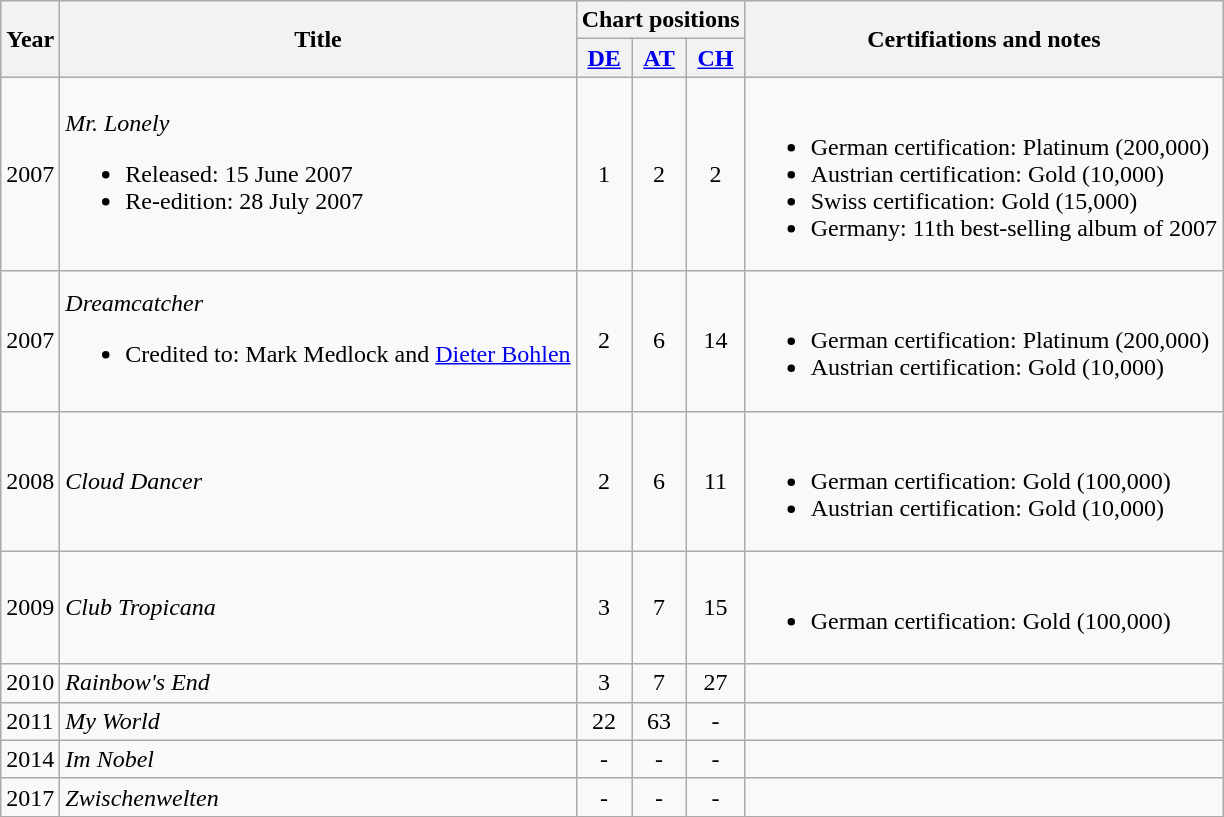<table class="wikitable">
<tr style="background-color:#efefef;">
<th rowspan="2">Year</th>
<th rowspan="2">Title</th>
<th colspan="3">Chart positions</th>
<th rowspan="2">Certifiations and notes</th>
</tr>
<tr style="background-color:#efefef;">
<th><a href='#'>DE</a><br></th>
<th><a href='#'>AT</a><br></th>
<th><a href='#'>CH</a><br></th>
</tr>
<tr>
<td>2007</td>
<td><em>Mr. Lonely</em><br><ul><li>Released: 15 June 2007</li><li>Re-edition: 28 July 2007</li></ul></td>
<td align="center">1</td>
<td align="center">2</td>
<td align="center">2</td>
<td><br><ul><li>German certification: Platinum (200,000)</li><li>Austrian certification: Gold (10,000)</li><li>Swiss certification: Gold (15,000)</li><li>Germany: 11th best-selling album of 2007 </li></ul></td>
</tr>
<tr>
<td>2007</td>
<td><em>Dreamcatcher</em><br><ul><li>Credited to: Mark Medlock and <a href='#'>Dieter Bohlen</a></li></ul></td>
<td align="center">2</td>
<td align="center">6</td>
<td align="center">14</td>
<td><br><ul><li>German certification: Platinum (200,000)</li><li>Austrian certification: Gold (10,000)</li></ul></td>
</tr>
<tr>
<td>2008</td>
<td><em>Cloud Dancer</em></td>
<td align="center">2</td>
<td align="center">6</td>
<td align="center">11</td>
<td><br><ul><li>German certification: Gold (100,000)</li><li>Austrian certification: Gold (10,000)</li></ul></td>
</tr>
<tr>
<td>2009</td>
<td><em>Club Tropicana</em></td>
<td align="center">3</td>
<td align="center">7</td>
<td align="center">15</td>
<td><br><ul><li>German certification: Gold (100,000)</li></ul></td>
</tr>
<tr>
<td>2010</td>
<td><em>Rainbow's End</em></td>
<td align="center">3</td>
<td align="center">7</td>
<td align="center">27</td>
<td></td>
</tr>
<tr>
<td>2011</td>
<td><em>My World</em></td>
<td align="center">22</td>
<td align="center">63</td>
<td align="center">-</td>
<td></td>
</tr>
<tr>
<td>2014</td>
<td><em>Im Nobel</em></td>
<td align="center">-</td>
<td align="center">-</td>
<td align="center">-</td>
<td></td>
</tr>
<tr>
<td>2017</td>
<td><em>Zwischenwelten</em></td>
<td align="center">-</td>
<td align="center">-</td>
<td align="center">-</td>
<td></td>
</tr>
</table>
